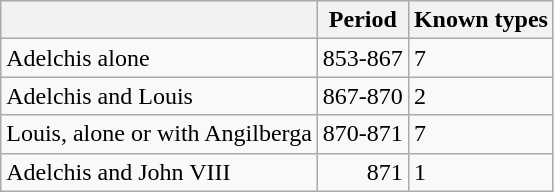<table class="wikitable">
<tr>
<th></th>
<th>Period</th>
<th>Known types</th>
</tr>
<tr>
<td>Adelchis alone</td>
<td style="text-align:right;">853-867</td>
<td>7</td>
</tr>
<tr>
<td>Adelchis and Louis</td>
<td style="text-align:right;">867-870</td>
<td>2</td>
</tr>
<tr>
<td>Louis, alone or with Angilberga</td>
<td style="text-align:right;">870-871</td>
<td>7</td>
</tr>
<tr>
<td>Adelchis and John VIII</td>
<td style="text-align:right;">871</td>
<td>1</td>
</tr>
</table>
